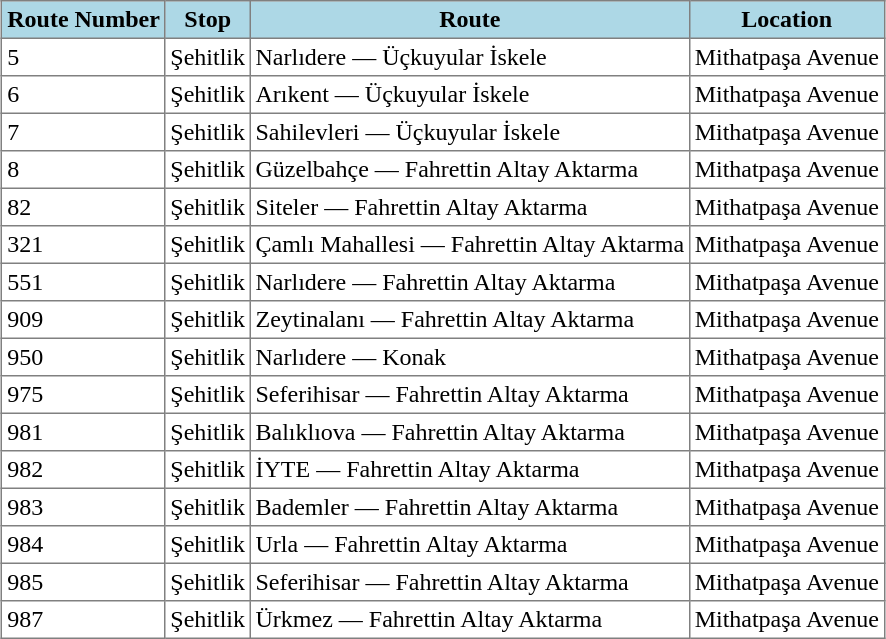<table class="toccolours" border="1" cellpadding="3" style="margin:1em auto; border-collapse:collapse;">
<tr style="background:lightblue;">
<th>Route Number</th>
<th>Stop</th>
<th>Route</th>
<th>Location</th>
</tr>
<tr>
<td>5</td>
<td>Şehitlik</td>
<td>Narlıdere — Üçkuyular İskele</td>
<td>Mithatpaşa Avenue</td>
</tr>
<tr>
<td>6</td>
<td>Şehitlik</td>
<td>Arıkent — Üçkuyular İskele</td>
<td>Mithatpaşa Avenue</td>
</tr>
<tr>
<td>7</td>
<td>Şehitlik</td>
<td>Sahilevleri — Üçkuyular İskele</td>
<td>Mithatpaşa Avenue</td>
</tr>
<tr>
<td>8</td>
<td>Şehitlik</td>
<td>Güzelbahçe — Fahrettin Altay Aktarma</td>
<td>Mithatpaşa Avenue</td>
</tr>
<tr>
<td>82</td>
<td>Şehitlik</td>
<td>Siteler — Fahrettin Altay Aktarma</td>
<td>Mithatpaşa Avenue</td>
</tr>
<tr>
<td>321</td>
<td>Şehitlik</td>
<td>Çamlı Mahallesi — Fahrettin Altay Aktarma</td>
<td>Mithatpaşa Avenue</td>
</tr>
<tr>
<td>551</td>
<td>Şehitlik</td>
<td>Narlıdere — Fahrettin Altay Aktarma</td>
<td>Mithatpaşa Avenue</td>
</tr>
<tr>
<td>909</td>
<td>Şehitlik</td>
<td>Zeytinalanı — Fahrettin Altay Aktarma</td>
<td>Mithatpaşa Avenue</td>
</tr>
<tr>
<td>950</td>
<td>Şehitlik</td>
<td>Narlıdere — Konak</td>
<td>Mithatpaşa Avenue</td>
</tr>
<tr>
<td>975</td>
<td>Şehitlik</td>
<td>Seferihisar — Fahrettin Altay Aktarma</td>
<td>Mithatpaşa Avenue</td>
</tr>
<tr>
<td>981</td>
<td>Şehitlik</td>
<td>Balıklıova — Fahrettin Altay Aktarma</td>
<td>Mithatpaşa Avenue</td>
</tr>
<tr>
<td>982</td>
<td>Şehitlik</td>
<td>İYTE — Fahrettin Altay Aktarma</td>
<td>Mithatpaşa Avenue</td>
</tr>
<tr>
<td>983</td>
<td>Şehitlik</td>
<td>Bademler — Fahrettin Altay Aktarma</td>
<td>Mithatpaşa Avenue</td>
</tr>
<tr>
<td>984</td>
<td>Şehitlik</td>
<td>Urla — Fahrettin Altay Aktarma</td>
<td>Mithatpaşa Avenue</td>
</tr>
<tr>
<td>985</td>
<td>Şehitlik</td>
<td>Seferihisar — Fahrettin Altay Aktarma</td>
<td>Mithatpaşa Avenue</td>
</tr>
<tr>
<td>987</td>
<td>Şehitlik</td>
<td>Ürkmez — Fahrettin Altay Aktarma</td>
<td>Mithatpaşa Avenue</td>
</tr>
</table>
